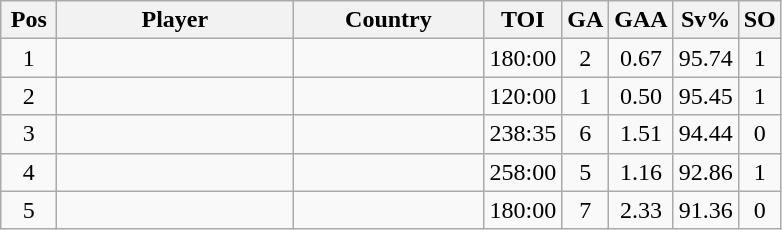<table class="wikitable sortable" style="text-align: center;">
<tr>
<th width="30">Pos</th>
<th width="150">Player</th>
<th width="120">Country</th>
<th width="20">TOI</th>
<th width="20">GA</th>
<th width="20">GAA</th>
<th width="20">Sv%</th>
<th width="20">SO</th>
</tr>
<tr>
<td>1</td>
<td align="left"></td>
<td align="left"></td>
<td>180:00</td>
<td>2</td>
<td>0.67</td>
<td>95.74</td>
<td>1</td>
</tr>
<tr>
<td>2</td>
<td align="left"></td>
<td align="left"></td>
<td>120:00</td>
<td>1</td>
<td>0.50</td>
<td>95.45</td>
<td>1</td>
</tr>
<tr>
<td>3</td>
<td align="left"></td>
<td align="left"></td>
<td>238:35</td>
<td>6</td>
<td>1.51</td>
<td>94.44</td>
<td>0</td>
</tr>
<tr>
<td>4</td>
<td align="left"></td>
<td align="left"></td>
<td>258:00</td>
<td>5</td>
<td>1.16</td>
<td>92.86</td>
<td>1</td>
</tr>
<tr>
<td>5</td>
<td align="left"></td>
<td align="left"></td>
<td>180:00</td>
<td>7</td>
<td>2.33</td>
<td>91.36</td>
<td>0</td>
</tr>
</table>
